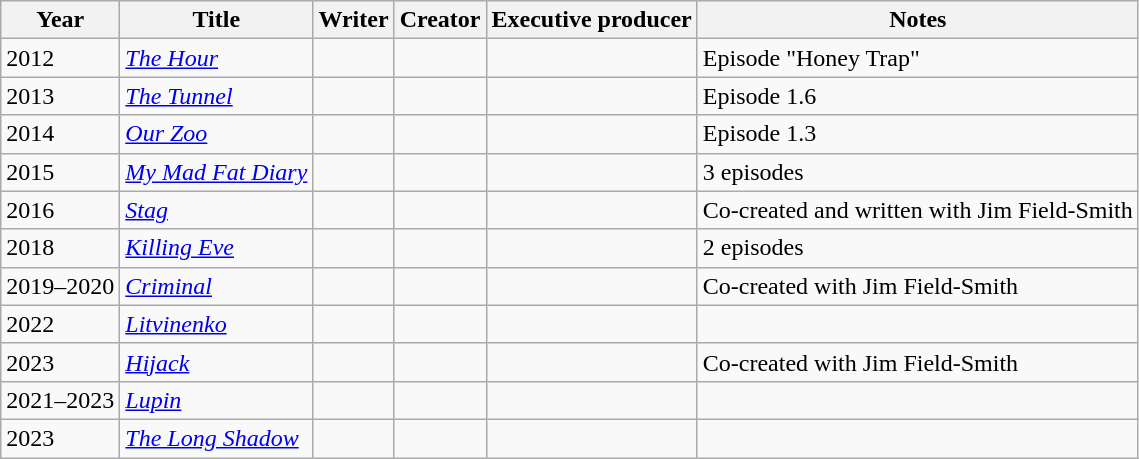<table class="wikitable">
<tr>
<th>Year</th>
<th>Title</th>
<th>Writer</th>
<th>Creator</th>
<th>Executive producer</th>
<th>Notes</th>
</tr>
<tr>
<td>2012</td>
<td><em><a href='#'>The Hour</a></em></td>
<td></td>
<td></td>
<td></td>
<td>Episode "Honey Trap"</td>
</tr>
<tr>
<td>2013</td>
<td><em><a href='#'>The Tunnel</a></em></td>
<td></td>
<td></td>
<td></td>
<td>Episode 1.6</td>
</tr>
<tr>
<td>2014</td>
<td><em><a href='#'>Our Zoo</a></em></td>
<td></td>
<td></td>
<td></td>
<td>Episode 1.3</td>
</tr>
<tr>
<td>2015</td>
<td><em><a href='#'>My Mad Fat Diary</a></em></td>
<td></td>
<td></td>
<td></td>
<td>3 episodes</td>
</tr>
<tr>
<td>2016</td>
<td><em><a href='#'>Stag</a></em></td>
<td></td>
<td></td>
<td></td>
<td>Co-created and written with Jim Field-Smith</td>
</tr>
<tr>
<td>2018</td>
<td><em><a href='#'>Killing Eve</a></em></td>
<td></td>
<td></td>
<td></td>
<td>2 episodes</td>
</tr>
<tr>
<td>2019–2020</td>
<td><em><a href='#'>Criminal</a></em></td>
<td></td>
<td></td>
<td></td>
<td>Co-created with Jim Field-Smith</td>
</tr>
<tr>
<td>2022</td>
<td><em><a href='#'>Litvinenko</a></em></td>
<td></td>
<td></td>
<td></td>
<td></td>
</tr>
<tr>
<td>2023</td>
<td><em><a href='#'>Hijack</a></em></td>
<td></td>
<td></td>
<td></td>
<td>Co-created with Jim Field-Smith</td>
</tr>
<tr>
<td>2021–2023</td>
<td><em><a href='#'>Lupin</a></em></td>
<td></td>
<td></td>
<td></td>
<td></td>
</tr>
<tr>
<td>2023</td>
<td><em><a href='#'>The Long Shadow</a></em></td>
<td></td>
<td></td>
<td></td>
<td></td>
</tr>
</table>
